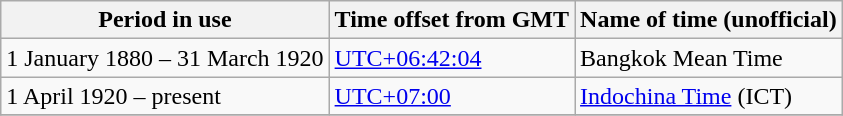<table class="wikitable">
<tr>
<th>Period in use</th>
<th>Time offset from GMT</th>
<th>Name of time (unofficial)</th>
</tr>
<tr>
<td>1 January 1880 – 31 March 1920</td>
<td><a href='#'>UTC+06:42:04</a></td>
<td>Bangkok Mean Time</td>
</tr>
<tr>
<td>1 April 1920 – present</td>
<td><a href='#'>UTC+07:00</a></td>
<td><a href='#'>Indochina Time</a> (ICT)</td>
</tr>
<tr>
</tr>
</table>
